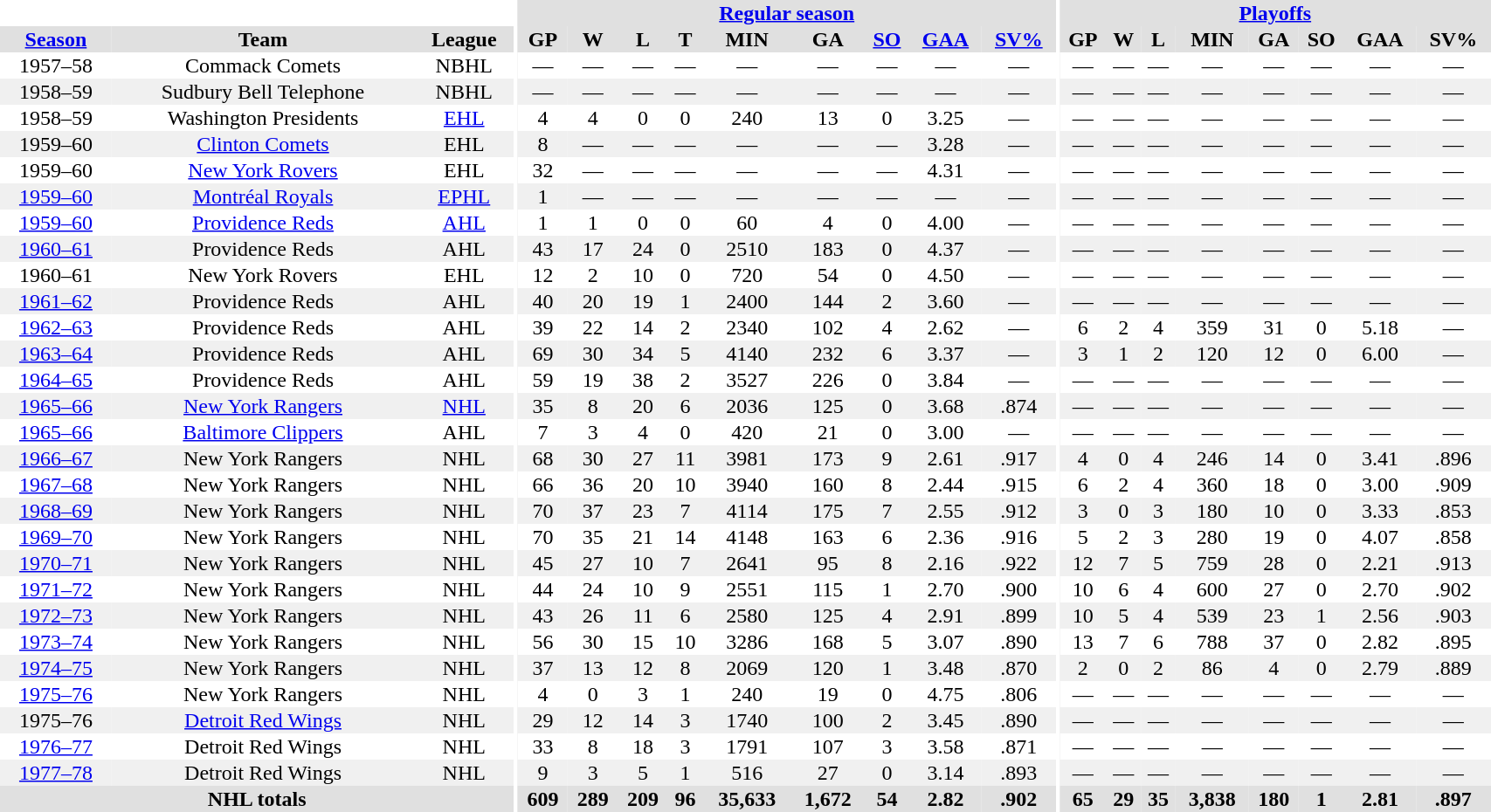<table border="0" cellpadding="1" cellspacing="0" style="width:90%; text-align:center;">
<tr bgcolor="#e0e0e0">
<th colspan="3" bgcolor="#ffffff"></th>
<th rowspan="99" bgcolor="#ffffff"></th>
<th colspan="9" bgcolor="#e0e0e0"><a href='#'>Regular season</a></th>
<th rowspan="99" bgcolor="#ffffff"></th>
<th colspan="8" bgcolor="#e0e0e0"><a href='#'>Playoffs</a></th>
</tr>
<tr bgcolor="#e0e0e0">
<th><a href='#'>Season</a></th>
<th>Team</th>
<th>League</th>
<th>GP</th>
<th>W</th>
<th>L</th>
<th>T</th>
<th>MIN</th>
<th>GA</th>
<th><a href='#'>SO</a></th>
<th><a href='#'>GAA</a></th>
<th><a href='#'>SV%</a></th>
<th>GP</th>
<th>W</th>
<th>L</th>
<th>MIN</th>
<th>GA</th>
<th>SO</th>
<th>GAA</th>
<th>SV%</th>
</tr>
<tr>
<td>1957–58</td>
<td>Commack Comets</td>
<td>NBHL</td>
<td>—</td>
<td>—</td>
<td>—</td>
<td>—</td>
<td>—</td>
<td>—</td>
<td>—</td>
<td>—</td>
<td>—</td>
<td>—</td>
<td>—</td>
<td>—</td>
<td>—</td>
<td>—</td>
<td>—</td>
<td>—</td>
<td>—</td>
</tr>
<tr bgcolor="#f0f0f0">
<td>1958–59</td>
<td>Sudbury Bell Telephone</td>
<td>NBHL</td>
<td>—</td>
<td>—</td>
<td>—</td>
<td>—</td>
<td>—</td>
<td>—</td>
<td>—</td>
<td>—</td>
<td>—</td>
<td>—</td>
<td>—</td>
<td>—</td>
<td>—</td>
<td>—</td>
<td>—</td>
<td>—</td>
<td>—</td>
</tr>
<tr>
<td>1958–59</td>
<td>Washington Presidents</td>
<td><a href='#'>EHL</a></td>
<td>4</td>
<td>4</td>
<td>0</td>
<td>0</td>
<td>240</td>
<td>13</td>
<td>0</td>
<td>3.25</td>
<td>—</td>
<td>—</td>
<td>—</td>
<td>—</td>
<td>—</td>
<td>—</td>
<td>—</td>
<td>—</td>
<td>—</td>
</tr>
<tr bgcolor="#f0f0f0">
<td>1959–60</td>
<td><a href='#'>Clinton Comets</a></td>
<td>EHL</td>
<td>8</td>
<td>—</td>
<td>—</td>
<td>—</td>
<td>—</td>
<td>—</td>
<td>—</td>
<td>3.28</td>
<td>—</td>
<td>—</td>
<td>—</td>
<td>—</td>
<td>—</td>
<td>—</td>
<td>—</td>
<td>—</td>
<td>—</td>
</tr>
<tr>
<td>1959–60</td>
<td><a href='#'>New York Rovers</a></td>
<td>EHL</td>
<td>32</td>
<td>—</td>
<td>—</td>
<td>—</td>
<td>—</td>
<td>—</td>
<td>—</td>
<td>4.31</td>
<td>—</td>
<td>—</td>
<td>—</td>
<td>—</td>
<td>—</td>
<td>—</td>
<td>—</td>
<td>—</td>
<td>—</td>
</tr>
<tr bgcolor="#f0f0f0">
<td><a href='#'>1959–60</a></td>
<td><a href='#'>Montréal Royals</a></td>
<td><a href='#'>EPHL</a></td>
<td>1</td>
<td>—</td>
<td>—</td>
<td>—</td>
<td>—</td>
<td>—</td>
<td>—</td>
<td>—</td>
<td>—</td>
<td>—</td>
<td>—</td>
<td>—</td>
<td>—</td>
<td>—</td>
<td>—</td>
<td>—</td>
<td>—</td>
</tr>
<tr>
<td><a href='#'>1959–60</a></td>
<td><a href='#'>Providence Reds</a></td>
<td><a href='#'>AHL</a></td>
<td>1</td>
<td>1</td>
<td>0</td>
<td>0</td>
<td>60</td>
<td>4</td>
<td>0</td>
<td>4.00</td>
<td>—</td>
<td>—</td>
<td>—</td>
<td>—</td>
<td>—</td>
<td>—</td>
<td>—</td>
<td>—</td>
<td>—</td>
</tr>
<tr bgcolor="#f0f0f0">
<td><a href='#'>1960–61</a></td>
<td>Providence Reds</td>
<td>AHL</td>
<td>43</td>
<td>17</td>
<td>24</td>
<td>0</td>
<td>2510</td>
<td>183</td>
<td>0</td>
<td>4.37</td>
<td>—</td>
<td>—</td>
<td>—</td>
<td>—</td>
<td>—</td>
<td>—</td>
<td>—</td>
<td>—</td>
<td>—</td>
</tr>
<tr>
<td>1960–61</td>
<td>New York Rovers</td>
<td>EHL</td>
<td>12</td>
<td>2</td>
<td>10</td>
<td>0</td>
<td>720</td>
<td>54</td>
<td>0</td>
<td>4.50</td>
<td>—</td>
<td>—</td>
<td>—</td>
<td>—</td>
<td>—</td>
<td>—</td>
<td>—</td>
<td>—</td>
<td>—</td>
</tr>
<tr bgcolor="#f0f0f0">
<td><a href='#'>1961–62</a></td>
<td>Providence Reds</td>
<td>AHL</td>
<td>40</td>
<td>20</td>
<td>19</td>
<td>1</td>
<td>2400</td>
<td>144</td>
<td>2</td>
<td>3.60</td>
<td>—</td>
<td>—</td>
<td>—</td>
<td>—</td>
<td>—</td>
<td>—</td>
<td>—</td>
<td>—</td>
<td>—</td>
</tr>
<tr>
<td><a href='#'>1962–63</a></td>
<td>Providence Reds</td>
<td>AHL</td>
<td>39</td>
<td>22</td>
<td>14</td>
<td>2</td>
<td>2340</td>
<td>102</td>
<td>4</td>
<td>2.62</td>
<td>—</td>
<td>6</td>
<td>2</td>
<td>4</td>
<td>359</td>
<td>31</td>
<td>0</td>
<td>5.18</td>
<td>—</td>
</tr>
<tr bgcolor="#f0f0f0">
<td><a href='#'>1963–64</a></td>
<td>Providence Reds</td>
<td>AHL</td>
<td>69</td>
<td>30</td>
<td>34</td>
<td>5</td>
<td>4140</td>
<td>232</td>
<td>6</td>
<td>3.37</td>
<td>—</td>
<td>3</td>
<td>1</td>
<td>2</td>
<td>120</td>
<td>12</td>
<td>0</td>
<td>6.00</td>
<td>—</td>
</tr>
<tr>
<td><a href='#'>1964–65</a></td>
<td>Providence Reds</td>
<td>AHL</td>
<td>59</td>
<td>19</td>
<td>38</td>
<td>2</td>
<td>3527</td>
<td>226</td>
<td>0</td>
<td>3.84</td>
<td>—</td>
<td>—</td>
<td>—</td>
<td>—</td>
<td>—</td>
<td>—</td>
<td>—</td>
<td>—</td>
<td>—</td>
</tr>
<tr bgcolor="#f0f0f0">
<td><a href='#'>1965–66</a></td>
<td><a href='#'>New York Rangers</a></td>
<td><a href='#'>NHL</a></td>
<td>35</td>
<td>8</td>
<td>20</td>
<td>6</td>
<td>2036</td>
<td>125</td>
<td>0</td>
<td>3.68</td>
<td>.874</td>
<td>—</td>
<td>—</td>
<td>—</td>
<td>—</td>
<td>—</td>
<td>—</td>
<td>—</td>
<td>—</td>
</tr>
<tr>
<td><a href='#'>1965–66</a></td>
<td><a href='#'>Baltimore Clippers</a></td>
<td>AHL</td>
<td>7</td>
<td>3</td>
<td>4</td>
<td>0</td>
<td>420</td>
<td>21</td>
<td>0</td>
<td>3.00</td>
<td>—</td>
<td>—</td>
<td>—</td>
<td>—</td>
<td>—</td>
<td>—</td>
<td>—</td>
<td>—</td>
<td>—</td>
</tr>
<tr bgcolor="#f0f0f0">
<td><a href='#'>1966–67</a></td>
<td>New York Rangers</td>
<td>NHL</td>
<td>68</td>
<td>30</td>
<td>27</td>
<td>11</td>
<td>3981</td>
<td>173</td>
<td>9</td>
<td>2.61</td>
<td>.917</td>
<td>4</td>
<td>0</td>
<td>4</td>
<td>246</td>
<td>14</td>
<td>0</td>
<td>3.41</td>
<td>.896</td>
</tr>
<tr>
<td><a href='#'>1967–68</a></td>
<td>New York Rangers</td>
<td>NHL</td>
<td>66</td>
<td>36</td>
<td>20</td>
<td>10</td>
<td>3940</td>
<td>160</td>
<td>8</td>
<td>2.44</td>
<td>.915</td>
<td>6</td>
<td>2</td>
<td>4</td>
<td>360</td>
<td>18</td>
<td>0</td>
<td>3.00</td>
<td>.909</td>
</tr>
<tr bgcolor="#f0f0f0">
<td><a href='#'>1968–69</a></td>
<td>New York Rangers</td>
<td>NHL</td>
<td>70</td>
<td>37</td>
<td>23</td>
<td>7</td>
<td>4114</td>
<td>175</td>
<td>7</td>
<td>2.55</td>
<td>.912</td>
<td>3</td>
<td>0</td>
<td>3</td>
<td>180</td>
<td>10</td>
<td>0</td>
<td>3.33</td>
<td>.853</td>
</tr>
<tr>
<td><a href='#'>1969–70</a></td>
<td>New York Rangers</td>
<td>NHL</td>
<td>70</td>
<td>35</td>
<td>21</td>
<td>14</td>
<td>4148</td>
<td>163</td>
<td>6</td>
<td>2.36</td>
<td>.916</td>
<td>5</td>
<td>2</td>
<td>3</td>
<td>280</td>
<td>19</td>
<td>0</td>
<td>4.07</td>
<td>.858</td>
</tr>
<tr bgcolor="#f0f0f0">
<td><a href='#'>1970–71</a></td>
<td>New York Rangers</td>
<td>NHL</td>
<td>45</td>
<td>27</td>
<td>10</td>
<td>7</td>
<td>2641</td>
<td>95</td>
<td>8</td>
<td>2.16</td>
<td>.922</td>
<td>12</td>
<td>7</td>
<td>5</td>
<td>759</td>
<td>28</td>
<td>0</td>
<td>2.21</td>
<td>.913</td>
</tr>
<tr>
<td><a href='#'>1971–72</a></td>
<td>New York Rangers</td>
<td>NHL</td>
<td>44</td>
<td>24</td>
<td>10</td>
<td>9</td>
<td>2551</td>
<td>115</td>
<td>1</td>
<td>2.70</td>
<td>.900</td>
<td>10</td>
<td>6</td>
<td>4</td>
<td>600</td>
<td>27</td>
<td>0</td>
<td>2.70</td>
<td>.902</td>
</tr>
<tr bgcolor="#f0f0f0">
<td><a href='#'>1972–73</a></td>
<td>New York Rangers</td>
<td>NHL</td>
<td>43</td>
<td>26</td>
<td>11</td>
<td>6</td>
<td>2580</td>
<td>125</td>
<td>4</td>
<td>2.91</td>
<td>.899</td>
<td>10</td>
<td>5</td>
<td>4</td>
<td>539</td>
<td>23</td>
<td>1</td>
<td>2.56</td>
<td>.903</td>
</tr>
<tr>
<td><a href='#'>1973–74</a></td>
<td>New York Rangers</td>
<td>NHL</td>
<td>56</td>
<td>30</td>
<td>15</td>
<td>10</td>
<td>3286</td>
<td>168</td>
<td>5</td>
<td>3.07</td>
<td>.890</td>
<td>13</td>
<td>7</td>
<td>6</td>
<td>788</td>
<td>37</td>
<td>0</td>
<td>2.82</td>
<td>.895</td>
</tr>
<tr bgcolor="#f0f0f0">
<td><a href='#'>1974–75</a></td>
<td>New York Rangers</td>
<td>NHL</td>
<td>37</td>
<td>13</td>
<td>12</td>
<td>8</td>
<td>2069</td>
<td>120</td>
<td>1</td>
<td>3.48</td>
<td>.870</td>
<td>2</td>
<td>0</td>
<td>2</td>
<td>86</td>
<td>4</td>
<td>0</td>
<td>2.79</td>
<td>.889</td>
</tr>
<tr>
<td><a href='#'>1975–76</a></td>
<td>New York Rangers</td>
<td>NHL</td>
<td>4</td>
<td>0</td>
<td>3</td>
<td>1</td>
<td>240</td>
<td>19</td>
<td>0</td>
<td>4.75</td>
<td>.806</td>
<td>—</td>
<td>—</td>
<td>—</td>
<td>—</td>
<td>—</td>
<td>—</td>
<td>—</td>
<td>—</td>
</tr>
<tr bgcolor="#f0f0f0">
<td>1975–76</td>
<td><a href='#'>Detroit Red Wings</a></td>
<td>NHL</td>
<td>29</td>
<td>12</td>
<td>14</td>
<td>3</td>
<td>1740</td>
<td>100</td>
<td>2</td>
<td>3.45</td>
<td>.890</td>
<td>—</td>
<td>—</td>
<td>—</td>
<td>—</td>
<td>—</td>
<td>—</td>
<td>—</td>
<td>—</td>
</tr>
<tr>
<td><a href='#'>1976–77</a></td>
<td>Detroit Red Wings</td>
<td>NHL</td>
<td>33</td>
<td>8</td>
<td>18</td>
<td>3</td>
<td>1791</td>
<td>107</td>
<td>3</td>
<td>3.58</td>
<td>.871</td>
<td>—</td>
<td>—</td>
<td>—</td>
<td>—</td>
<td>—</td>
<td>—</td>
<td>—</td>
<td>—</td>
</tr>
<tr bgcolor="#f0f0f0">
<td><a href='#'>1977–78</a></td>
<td>Detroit Red Wings</td>
<td>NHL</td>
<td>9</td>
<td>3</td>
<td>5</td>
<td>1</td>
<td>516</td>
<td>27</td>
<td>0</td>
<td>3.14</td>
<td>.893</td>
<td>—</td>
<td>—</td>
<td>—</td>
<td>—</td>
<td>—</td>
<td>—</td>
<td>—</td>
<td>—</td>
</tr>
<tr bgcolor="#e0e0e0">
<th colspan="3">NHL totals</th>
<th>609</th>
<th>289</th>
<th>209</th>
<th>96</th>
<th>35,633</th>
<th>1,672</th>
<th>54</th>
<th>2.82</th>
<th>.902</th>
<th>65</th>
<th>29</th>
<th>35</th>
<th>3,838</th>
<th>180</th>
<th>1</th>
<th>2.81</th>
<th>.897</th>
</tr>
</table>
